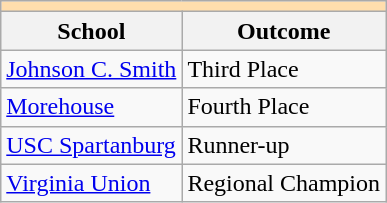<table class="wikitable" style="float:left; margin-right:1em;">
<tr>
<th colspan="3" style="background:#ffdead;"></th>
</tr>
<tr>
<th>School</th>
<th>Outcome</th>
</tr>
<tr>
<td><a href='#'>Johnson C. Smith</a></td>
<td>Third Place</td>
</tr>
<tr>
<td><a href='#'>Morehouse</a></td>
<td>Fourth Place</td>
</tr>
<tr>
<td><a href='#'>USC Spartanburg</a></td>
<td>Runner-up</td>
</tr>
<tr>
<td><a href='#'>Virginia Union</a></td>
<td>Regional Champion</td>
</tr>
</table>
